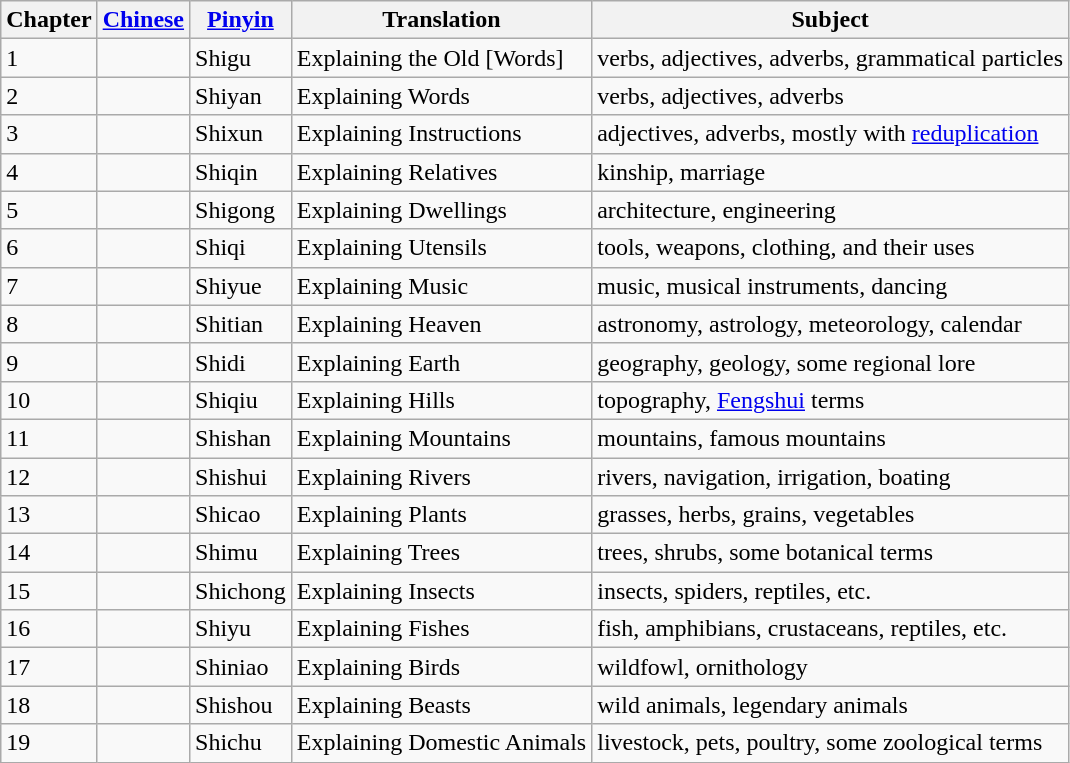<table class="wikitable">
<tr>
<th>Chapter</th>
<th><a href='#'>Chinese</a></th>
<th><a href='#'>Pinyin</a></th>
<th>Translation</th>
<th>Subject</th>
</tr>
<tr>
<td>1</td>
<td></td>
<td>Shigu</td>
<td>Explaining the Old [Words]</td>
<td>verbs, adjectives, adverbs, grammatical particles</td>
</tr>
<tr>
<td>2</td>
<td></td>
<td>Shiyan</td>
<td>Explaining Words</td>
<td>verbs, adjectives, adverbs</td>
</tr>
<tr>
<td>3</td>
<td></td>
<td>Shixun</td>
<td>Explaining Instructions</td>
<td>adjectives, adverbs, mostly with <a href='#'>reduplication</a></td>
</tr>
<tr>
<td>4</td>
<td></td>
<td>Shiqin</td>
<td>Explaining Relatives</td>
<td>kinship, marriage</td>
</tr>
<tr>
<td>5</td>
<td></td>
<td>Shigong</td>
<td>Explaining Dwellings</td>
<td>architecture, engineering</td>
</tr>
<tr>
<td>6</td>
<td></td>
<td>Shiqi</td>
<td>Explaining Utensils</td>
<td>tools, weapons, clothing, and their uses</td>
</tr>
<tr>
<td>7</td>
<td></td>
<td>Shiyue</td>
<td>Explaining Music</td>
<td>music, musical instruments, dancing</td>
</tr>
<tr>
<td>8</td>
<td></td>
<td>Shitian</td>
<td>Explaining Heaven</td>
<td>astronomy, astrology, meteorology, calendar</td>
</tr>
<tr>
<td>9</td>
<td></td>
<td>Shidi</td>
<td>Explaining Earth</td>
<td>geography, geology, some regional lore</td>
</tr>
<tr>
<td>10</td>
<td></td>
<td>Shiqiu</td>
<td>Explaining Hills</td>
<td>topography, <a href='#'>Fengshui</a> terms</td>
</tr>
<tr>
<td>11</td>
<td></td>
<td>Shishan</td>
<td>Explaining Mountains</td>
<td>mountains, famous mountains</td>
</tr>
<tr>
<td>12</td>
<td></td>
<td>Shishui</td>
<td>Explaining Rivers</td>
<td>rivers, navigation, irrigation, boating</td>
</tr>
<tr>
<td>13</td>
<td></td>
<td>Shicao</td>
<td>Explaining Plants</td>
<td>grasses, herbs, grains, vegetables</td>
</tr>
<tr>
<td>14</td>
<td></td>
<td>Shimu</td>
<td>Explaining Trees</td>
<td>trees, shrubs, some botanical terms</td>
</tr>
<tr>
<td>15</td>
<td></td>
<td>Shichong</td>
<td>Explaining Insects</td>
<td>insects, spiders, reptiles, etc.</td>
</tr>
<tr>
<td>16</td>
<td></td>
<td>Shiyu</td>
<td>Explaining Fishes</td>
<td>fish, amphibians, crustaceans, reptiles, etc.</td>
</tr>
<tr>
<td>17</td>
<td></td>
<td>Shiniao</td>
<td>Explaining Birds</td>
<td>wildfowl, ornithology</td>
</tr>
<tr>
<td>18</td>
<td></td>
<td>Shishou</td>
<td>Explaining Beasts</td>
<td>wild animals, legendary animals</td>
</tr>
<tr>
<td>19</td>
<td></td>
<td>Shichu</td>
<td>Explaining Domestic Animals</td>
<td>livestock, pets, poultry, some zoological terms</td>
</tr>
</table>
